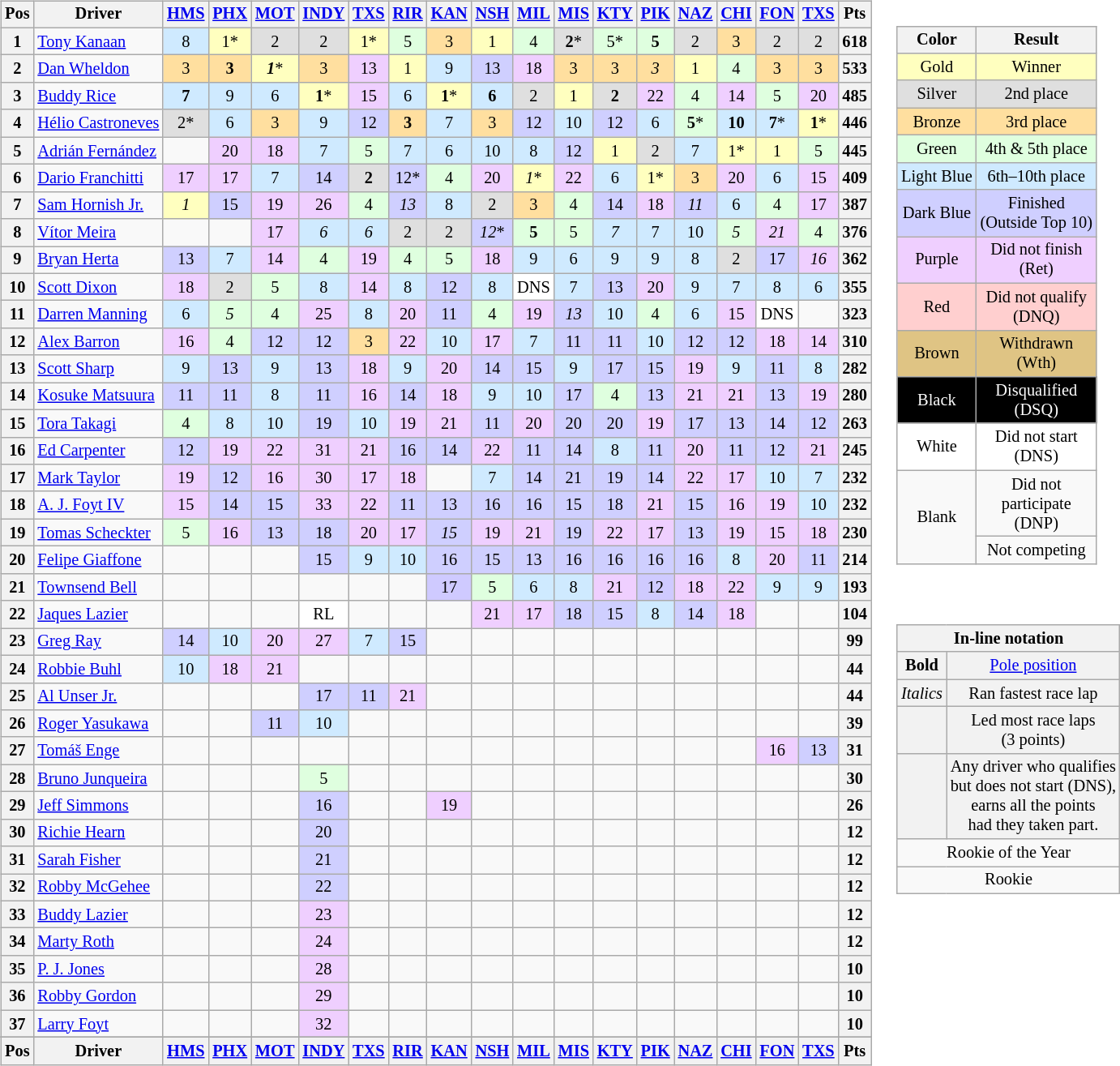<table>
<tr>
<td><br><table class="wikitable" style="font-size: 85%">
<tr valign="top">
<th valign="middle">Pos</th>
<th valign="middle">Driver</th>
<th><a href='#'>HMS</a></th>
<th><a href='#'>PHX</a></th>
<th><a href='#'>MOT</a></th>
<th><a href='#'>INDY</a></th>
<th><a href='#'>TXS</a></th>
<th><a href='#'>RIR</a></th>
<th><a href='#'>KAN</a></th>
<th><a href='#'>NSH</a></th>
<th><a href='#'>MIL</a></th>
<th><a href='#'>MIS</a></th>
<th><a href='#'>KTY</a></th>
<th><a href='#'>PIK</a></th>
<th><a href='#'>NAZ</a></th>
<th><a href='#'>CHI</a></th>
<th><a href='#'>FON</a></th>
<th><a href='#'>TXS</a></th>
<th valign="middle">Pts</th>
</tr>
<tr>
<th>1</th>
<td> <a href='#'>Tony Kanaan</a></td>
<td style="background:#CFEAFF;" align=center>8</td>
<td style="background:#FFFFBF;" align=center>1*</td>
<td style="background:#DFDFDF;" align=center>2</td>
<td style="background:#DFDFDF;" align=center>2</td>
<td style="background:#FFFFBF;" align=center>1*</td>
<td style="background:#DFFFDF;" align=center>5</td>
<td style="background:#FFDF9F;" align=center>3</td>
<td style="background:#FFFFBF;" align=center>1</td>
<td style="background:#DFFFDF;" align=center>4</td>
<td style="background:#DFDFDF;" align=center><strong>2</strong>*</td>
<td style="background:#DFFFDF;" align=center>5*</td>
<td style="background:#DFFFDF;" align=center><strong>5</strong></td>
<td style="background:#DFDFDF;" align=center>2</td>
<td style="background:#FFDF9F;" align=center>3</td>
<td style="background:#DFDFDF;" align=center>2</td>
<td style="background:#DFDFDF;" align=center>2</td>
<th>618</th>
</tr>
<tr>
<th>2</th>
<td> <a href='#'>Dan Wheldon</a></td>
<td style="background:#FFDF9F;" align=center>3</td>
<td style="background:#FFDF9F;" align=center><strong>3</strong></td>
<td style="background:#FFFFBF;" align=center><strong><em>1</em></strong>*</td>
<td style="background:#FFDF9F;" align=center>3</td>
<td style="background:#EFCFFF;" align=center>13</td>
<td style="background:#FFFFBF;" align=center>1</td>
<td style="background:#CFEAFF;" align=center>9</td>
<td style="background:#CFCFFF;" align=center>13</td>
<td style="background:#EFCFFF;" align=center>18</td>
<td style="background:#FFDF9F;" align=center>3</td>
<td style="background:#FFDF9F;" align=center>3</td>
<td style="background:#FFDF9F;" align=center><em>3</em></td>
<td style="background:#FFFFBF;" align=center>1</td>
<td style="background:#DFFFDF;" align=center>4</td>
<td style="background:#FFDF9F;" align=center>3</td>
<td style="background:#FFDF9F;" align=center>3</td>
<th>533</th>
</tr>
<tr>
<th>3</th>
<td> <a href='#'>Buddy Rice</a></td>
<td style="background:#CFEAFF;" align=center><strong>7</strong></td>
<td style="background:#CFEAFF;" align=center>9</td>
<td style="background:#CFEAFF;" align=center>6</td>
<td style="background:#FFFFBF;" align=center><strong>1</strong>*</td>
<td style="background:#EFCFFF;" align=center>15</td>
<td style="background:#CFEAFF;" align=center>6</td>
<td style="background:#FFFFBF;" align=center><strong>1</strong>*</td>
<td style="background:#CFEAFF;" align=center><strong>6</strong></td>
<td style="background:#DFDFDF;" align=center>2</td>
<td style="background:#FFFFBF;" align=center>1</td>
<td style="background:#DFDFDF;" align=center><strong>2</strong></td>
<td style="background:#EFCFFF;" align=center>22</td>
<td style="background:#DFFFDF;" align=center>4</td>
<td style="background:#EFCFFF;" align=center>14</td>
<td style="background:#DFFFDF;" align=center>5</td>
<td style="background:#EFCFFF;" align=center>20</td>
<th>485</th>
</tr>
<tr>
<th>4</th>
<td> <a href='#'>Hélio Castroneves</a></td>
<td style="background:#DFDFDF;" align=center>2*</td>
<td style="background:#CFEAFF;" align=center>6</td>
<td style="background:#FFDF9F;" align=center>3</td>
<td style="background:#CFEAFF;" align=center>9</td>
<td style="background:#CFCFFF;" align=center>12</td>
<td style="background:#FFDF9F;" align=center><strong>3</strong></td>
<td style="background:#CFEAFF;" align=center>7</td>
<td style="background:#FFDF9F;" align=center>3</td>
<td style="background:#CFCFFF;" align=center>12</td>
<td style="background:#CFEAFF;" align=center>10</td>
<td style="background:#CFCFFF;" align=center>12</td>
<td style="background:#CFEAFF;" align=center>6</td>
<td style="background:#DFFFDF;" align=center><strong>5</strong>*</td>
<td style="background:#CFEAFF;" align=center><strong>10</strong></td>
<td style="background:#CFEAFF;" align=center><strong>7</strong>*</td>
<td style="background:#FFFFBF;" align=center><strong>1</strong>*</td>
<th>446</th>
</tr>
<tr>
<th>5</th>
<td> <a href='#'>Adrián Fernández</a></td>
<td></td>
<td style="background:#EFCFFF;" align=center>20</td>
<td style="background:#EFCFFF;" align=center>18</td>
<td style="background:#CFEAFF;" align=center>7</td>
<td style="background:#DFFFDF;" align=center>5</td>
<td style="background:#CFEAFF;" align=center>7</td>
<td style="background:#CFEAFF;" align=center>6</td>
<td style="background:#CFEAFF;" align=center>10</td>
<td style="background:#CFEAFF;" align=center>8</td>
<td style="background:#CFCFFF;" align=center>12</td>
<td style="background:#FFFFBF;" align=center>1</td>
<td style="background:#DFDFDF;" align=center>2</td>
<td style="background:#CFEAFF;" align=center>7</td>
<td style="background:#FFFFBF;" align=center>1*</td>
<td style="background:#FFFFBF;" align=center>1</td>
<td style="background:#DFFFDF;" align=center>5</td>
<th>445</th>
</tr>
<tr>
<th>6</th>
<td> <a href='#'>Dario Franchitti</a></td>
<td style="background:#EFCFFF;" align=center>17</td>
<td style="background:#EFCFFF;" align=center>17</td>
<td style="background:#CFEAFF;" align=center>7</td>
<td style="background:#CFCFFF;" align=center>14</td>
<td style="background:#DFDFDF;" align=center><strong>2</strong></td>
<td style="background:#CFCFFF;" align=center>12*</td>
<td style="background:#DFFFDF;" align=center>4</td>
<td style="background:#EFCFFF;" align=center>20</td>
<td style="background:#FFFFBF;" align=center><em>1</em>*</td>
<td style="background:#EFCFFF;" align=center>22</td>
<td style="background:#CFEAFF;" align=center>6</td>
<td style="background:#FFFFBF;" align=center>1*</td>
<td style="background:#FFDF9F;" align=center>3</td>
<td style="background:#EFCFFF;" align=center>20</td>
<td style="background:#CFEAFF;" align=center>6</td>
<td style="background:#EFCFFF;" align=center>15</td>
<th>409</th>
</tr>
<tr>
<th>7</th>
<td> <a href='#'>Sam Hornish Jr.</a></td>
<td style="background:#FFFFBF;" align=center><em>1</em></td>
<td style="background:#CFCFFF;" align=center>15</td>
<td style="background:#EFCFFF;" align=center>19</td>
<td style="background:#EFCFFF;" align=center>26</td>
<td style="background:#DFFFDF;" align=center>4</td>
<td style="background:#CFCFFF;" align=center><em>13</em></td>
<td style="background:#CFEAFF;" align=center>8</td>
<td style="background:#DFDFDF;" align=center>2</td>
<td style="background:#FFDF9F;" align=center>3</td>
<td style="background:#DFFFDF;" align=center>4</td>
<td style="background:#CFCFFF;" align=center>14</td>
<td style="background:#EFCFFF;" align=center>18</td>
<td style="background:#CFCFFF;" align=center><em>11</em></td>
<td style="background:#CFEAFF;" align=center>6</td>
<td style="background:#DFFFDF;" align=center>4</td>
<td style="background:#EFCFFF;" align=center>17</td>
<th>387</th>
</tr>
<tr>
<th>8</th>
<td> <a href='#'>Vítor Meira</a></td>
<td></td>
<td></td>
<td style="background:#EFCFFF;" align=center>17</td>
<td style="background:#CFEAFF;" align=center><em>6</em></td>
<td style="background:#CFEAFF;" align=center><em>6</em></td>
<td style="background:#DFDFDF;" align=center>2</td>
<td style="background:#DFDFDF;" align=center>2</td>
<td style="background:#CFCFFF;" align=center><em>12</em>*</td>
<td style="background:#DFFFDF;" align=center><strong>5</strong></td>
<td style="background:#DFFFDF;" align=center>5</td>
<td style="background:#CFEAFF;" align=center><em>7</em></td>
<td style="background:#CFEAFF;" align=center>7</td>
<td style="background:#CFEAFF;" align=center>10</td>
<td style="background:#DFFFDF;" align=center><em>5</em></td>
<td style="background:#EFCFFF;" align=center><em>21</em></td>
<td style="background:#DFFFDF;" align=center>4</td>
<th>376</th>
</tr>
<tr>
<th>9</th>
<td> <a href='#'>Bryan Herta</a></td>
<td style="background:#CFCFFF;" align=center>13</td>
<td style="background:#CFEAFF;" align=center>7</td>
<td style="background:#EFCFFF;" align=center>14</td>
<td style="background:#DFFFDF;" align=center>4</td>
<td style="background:#EFCFFF;" align=center>19</td>
<td style="background:#DFFFDF;" align=center>4</td>
<td style="background:#DFFFDF;" align=center>5</td>
<td style="background:#EFCFFF;" align=center>18</td>
<td style="background:#CFEAFF;" align=center>9</td>
<td style="background:#CFEAFF;" align=center>6</td>
<td style="background:#CFEAFF;" align=center>9</td>
<td style="background:#CFEAFF;" align=center>9</td>
<td style="background:#CFEAFF;" align=center>8</td>
<td style="background:#DFDFDF;" align=center>2</td>
<td style="background:#CFCFFF;" align=center>17</td>
<td style="background:#EFCFFF;" align=center><em>16</em></td>
<th>362</th>
</tr>
<tr>
<th>10</th>
<td> <a href='#'>Scott Dixon</a></td>
<td style="background:#EFCFFF;" align=center>18</td>
<td style="background:#DFDFDF;" align=center>2</td>
<td style="background:#DFFFDF;" align=center>5</td>
<td style="background:#CFEAFF;" align=center>8</td>
<td style="background:#EFCFFF;" align=center>14</td>
<td style="background:#CFEAFF;" align=center>8</td>
<td style="background:#CFCFFF;" align=center>12</td>
<td style="background:#CFEAFF;" align=center>8</td>
<td style="background:#FFFFFF;" align=center>DNS</td>
<td style="background:#CFEAFF;" align=center>7</td>
<td style="background:#CFCFFF;" align=center>13</td>
<td style="background:#EFCFFF;" align=center>20</td>
<td style="background:#CFEAFF;" align=center>9</td>
<td style="background:#CFEAFF;" align=center>7</td>
<td style="background:#CFEAFF;" align=center>8</td>
<td style="background:#CFEAFF;" align=center>6</td>
<th>355</th>
</tr>
<tr>
<th>11</th>
<td> <a href='#'>Darren Manning</a></td>
<td style="background:#CFEAFF;" align=center>6</td>
<td style="background:#DFFFDF;" align=center><em>5</em></td>
<td style="background:#DFFFDF;" align=center>4</td>
<td style="background:#EFCFFF;" align=center>25</td>
<td style="background:#CFEAFF;" align=center>8</td>
<td style="background:#EFCFFF;" align=center>20</td>
<td style="background:#CFCFFF;" align=center>11</td>
<td style="background:#DFFFDF;" align=center>4</td>
<td style="background:#EFCFFF;" align=center>19</td>
<td style="background:#CFCFFF;" align=center><em>13</em></td>
<td style="background:#CFEAFF;" align=center>10</td>
<td style="background:#DFFFDF;" align=center>4</td>
<td style="background:#CFEAFF;" align=center>6</td>
<td style="background:#EFCFFF;" align=center>15</td>
<td style="background:#FFFFFF;" align=center>DNS</td>
<td></td>
<th>323</th>
</tr>
<tr>
<th>12</th>
<td> <a href='#'>Alex Barron</a></td>
<td style="background:#EFCFFF;" align=center>16</td>
<td style="background:#DFFFDF;" align=center>4</td>
<td style="background:#CFCFFF;" align=center>12</td>
<td style="background:#CFCFFF;" align=center>12</td>
<td style="background:#FFDF9F;" align=center>3</td>
<td style="background:#EFCFFF;" align=center>22</td>
<td style="background:#CFEAFF;" align=center>10</td>
<td style="background:#EFCFFF;" align=center>17</td>
<td style="background:#CFEAFF;" align=center>7</td>
<td style="background:#CFCFFF;" align=center>11</td>
<td style="background:#CFCFFF;" align=center>11</td>
<td style="background:#CFEAFF;" align=center>10</td>
<td style="background:#CFCFFF;" align=center>12</td>
<td style="background:#CFCFFF;" align=center>12</td>
<td style="background:#EFCFFF;" align=center>18</td>
<td style="background:#EFCFFF;" align=center>14</td>
<th>310</th>
</tr>
<tr>
<th>13</th>
<td> <a href='#'>Scott Sharp</a></td>
<td style="background:#CFEAFF;" align=center>9</td>
<td style="background:#CFCFFF;" align=center>13</td>
<td style="background:#CFEAFF;" align=center>9</td>
<td style="background:#CFCFFF;" align=center>13</td>
<td style="background:#EFCFFF;" align=center>18</td>
<td style="background:#CFEAFF;" align=center>9</td>
<td style="background:#EFCFFF;" align=center>20</td>
<td style="background:#CFCFFF;" align=center>14</td>
<td style="background:#CFCFFF;" align=center>15</td>
<td style="background:#CFEAFF;" align=center>9</td>
<td style="background:#CFCFFF;" align=center>17</td>
<td style="background:#CFCFFF;" align=center>15</td>
<td style="background:#EFCFFF;" align=center>19</td>
<td style="background:#CFEAFF;" align=center>9</td>
<td style="background:#CFCFFF;" align=center>11</td>
<td style="background:#CFEAFF;" align=center>8</td>
<th>282</th>
</tr>
<tr>
<th>14</th>
<td> <a href='#'>Kosuke Matsuura</a> </td>
<td style="background:#CFCFFF;" align=center>11</td>
<td style="background:#CFCFFF;" align=center>11</td>
<td style="background:#CFEAFF;" align=center>8</td>
<td style="background:#CFCFFF;" align=center>11</td>
<td style="background:#EFCFFF;" align=center>16</td>
<td style="background:#CFCFFF;" align=center>14</td>
<td style="background:#EFCFFF;" align=center>18</td>
<td style="background:#CFEAFF;" align=center>9</td>
<td style="background:#CFEAFF;" align=center>10</td>
<td style="background:#CFCFFF;" align=center>17</td>
<td style="background:#DFFFDF;" align=center>4</td>
<td style="background:#CFCFFF;" align=center>13</td>
<td style="background:#EFCFFF;" align=center>21</td>
<td style="background:#EFCFFF;" align=center>21</td>
<td style="background:#CFCFFF;" align=center>13</td>
<td style="background:#EFCFFF;" align=center>19</td>
<th>280</th>
</tr>
<tr>
<th>15</th>
<td> <a href='#'>Tora Takagi</a></td>
<td style="background:#DFFFDF;" align=center>4</td>
<td style="background:#CFEAFF;" align=center>8</td>
<td style="background:#CFEAFF;" align=center>10</td>
<td style="background:#CFCFFF;" align=center>19</td>
<td style="background:#CFEAFF;" align=center>10</td>
<td style="background:#EFCFFF;" align=center>19</td>
<td style="background:#EFCFFF;" align=center>21</td>
<td style="background:#CFCFFF;" align=center>11</td>
<td style="background:#EFCFFF;" align=center>20</td>
<td style="background:#CFCFFF;" align=center>20</td>
<td style="background:#CFCFFF;" align=center>20</td>
<td style="background:#EFCFFF;" align=center>19</td>
<td style="background:#CFCFFF;" align=center>17</td>
<td style="background:#CFCFFF;" align=center>13</td>
<td style="background:#CFCFFF;" align=center>14</td>
<td style="background:#CFCFFF;" align=center>12</td>
<th>263</th>
</tr>
<tr>
<th>16</th>
<td> <a href='#'>Ed Carpenter</a> </td>
<td style="background:#CFCFFF;" align=center>12</td>
<td style="background:#EFCFFF;" align=center>19</td>
<td style="background:#EFCFFF;" align=center>22</td>
<td style="background:#EFCFFF;" align=center>31</td>
<td style="background:#EFCFFF;" align=center>21</td>
<td style="background:#CFCFFF;" align=center>16</td>
<td style="background:#CFCFFF;" align=center>14</td>
<td style="background:#EFCFFF;" align=center>22</td>
<td style="background:#CFCFFF;" align=center>11</td>
<td style="background:#CFCFFF;" align=center>14</td>
<td style="background:#CFEAFF;" align=center>8</td>
<td style="background:#CFCFFF;" align=center>11</td>
<td style="background:#EFCFFF;" align=center>20</td>
<td style="background:#CFCFFF;" align=center>11</td>
<td style="background:#CFCFFF;" align=center>12</td>
<td style="background:#EFCFFF;" align=center>21</td>
<th>245</th>
</tr>
<tr>
<th>17</th>
<td> <a href='#'>Mark Taylor</a> </td>
<td style="background:#EFCFFF;" align=center>19</td>
<td style="background:#CFCFFF;" align=center>12</td>
<td style="background:#EFCFFF;" align=center>16</td>
<td style="background:#EFCFFF;" align=center>30</td>
<td style="background:#EFCFFF;" align=center>17</td>
<td style="background:#EFCFFF;" align=center>18</td>
<td></td>
<td style="background:#CFEAFF;" align=center>7</td>
<td style="background:#CFCFFF;" align=center>14</td>
<td style="background:#CFCFFF;" align=center>21</td>
<td style="background:#CFCFFF;" align=center>19</td>
<td style="background:#CFCFFF;" align=center>14</td>
<td style="background:#EFCFFF;" align=center>22</td>
<td style="background:#EFCFFF;" align=center>17</td>
<td style="background:#CFEAFF;" align=center>10</td>
<td style="background:#CFEAFF;" align=center>7</td>
<th>232</th>
</tr>
<tr>
<th>18</th>
<td> <a href='#'>A. J. Foyt IV</a></td>
<td style="background:#EFCFFF;" align=center>15</td>
<td style="background:#CFCFFF;" align=center>14</td>
<td style="background:#CFCFFF;" align=center>15</td>
<td style="background:#EFCFFF;" align=center>33</td>
<td style="background:#EFCFFF;" align=center>22</td>
<td style="background:#CFCFFF;" align=center>11</td>
<td style="background:#CFCFFF;" align=center>13</td>
<td style="background:#CFCFFF;" align=center>16</td>
<td style="background:#CFCFFF;" align=center>16</td>
<td style="background:#CFCFFF;" align=center>15</td>
<td style="background:#CFCFFF;" align=center>18</td>
<td style="background:#EFCFFF;" align=center>21</td>
<td style="background:#CFCFFF;" align=center>15</td>
<td style="background:#EFCFFF;" align=center>16</td>
<td style="background:#EFCFFF;" align=center>19</td>
<td style="background:#CFEAFF;" align=center>10</td>
<th>232</th>
</tr>
<tr>
<th>19</th>
<td> <a href='#'>Tomas Scheckter</a></td>
<td style="background:#DFFFDF;" align=center>5</td>
<td style="background:#EFCFFF;" align=center>16</td>
<td style="background:#CFCFFF;" align=center>13</td>
<td style="background:#CFCFFF;" align=center>18</td>
<td style="background:#EFCFFF;" align=center>20</td>
<td style="background:#EFCFFF;" align=center>17</td>
<td style="background:#CFCFFF;" align=center><em>15</em></td>
<td style="background:#EFCFFF;" align=center>19</td>
<td style="background:#EFCFFF;" align=center>21</td>
<td style="background:#CFCFFF;" align=center>19</td>
<td style="background:#EFCFFF;" align=center>22</td>
<td style="background:#EFCFFF;" align=center>17</td>
<td style="background:#CFCFFF;" align=center>13</td>
<td style="background:#EFCFFF;" align=center>19</td>
<td style="background:#EFCFFF;" align=center>15</td>
<td style="background:#EFCFFF;" align=center>18</td>
<th>230</th>
</tr>
<tr>
<th>20</th>
<td> <a href='#'>Felipe Giaffone</a></td>
<td></td>
<td></td>
<td></td>
<td style="background:#CFCFFF;" align=center>15</td>
<td style="background:#CFEAFF;" align=center>9</td>
<td style="background:#CFEAFF;" align=center>10</td>
<td style="background:#CFCFFF;" align=center>16</td>
<td style="background:#CFCFFF;" align=center>15</td>
<td style="background:#CFCFFF;" align=center>13</td>
<td style="background:#CFCFFF;" align=center>16</td>
<td style="background:#CFCFFF;" align=center>16</td>
<td style="background:#CFCFFF;" align=center>16</td>
<td style="background:#CFCFFF;" align=center>16</td>
<td style="background:#CFEAFF;" align=center>8</td>
<td style="background:#EFCFFF;" align=center>20</td>
<td style="background:#CFCFFF;" align=center>11</td>
<th>214</th>
</tr>
<tr>
<th>21</th>
<td> <a href='#'>Townsend Bell</a></td>
<td></td>
<td></td>
<td></td>
<td></td>
<td></td>
<td></td>
<td style="background:#CFCAFF;" align=center>17</td>
<td style="background:#DFFFDF;" align=center>5</td>
<td style="background:#CFEAFF;" align=center>6</td>
<td style="background:#CFEAFF;" align=center>8</td>
<td style="background:#EFCFFF;" align=center>21</td>
<td style="background:#CFCAFF;" align=center>12</td>
<td style="background:#EFCFFF;" align=center>18</td>
<td style="background:#EFCFFF;" align=center>22</td>
<td style="background:#CFEAFF;" align=center>9</td>
<td style="background:#CFEAFF;" align=center>9</td>
<th>193</th>
</tr>
<tr>
<th>22</th>
<td> <a href='#'>Jaques Lazier</a></td>
<td></td>
<td></td>
<td></td>
<td style="background:#FFFFFF;" align=center>RL</td>
<td></td>
<td></td>
<td></td>
<td style="background:#EFCFFF;" align=center>21</td>
<td style="background:#EFCFFF;" align=center>17</td>
<td style="background:#CFCFFF;" align=center>18</td>
<td style="background:#CFCFFF;" align=center>15</td>
<td style="background:#CFEAFF;" align=center>8</td>
<td style="background:#CFCFFF;" align=center>14</td>
<td style="background:#EFCFFF;" align=center>18</td>
<td></td>
<td></td>
<th>104</th>
</tr>
<tr>
<th>23</th>
<td> <a href='#'>Greg Ray</a></td>
<td style="background:#CFCFFF;" align=center>14</td>
<td style="background:#CFEAFF;" align=center>10</td>
<td style="background:#EFCFFF;" align=center>20</td>
<td style="background:#EFCFFF;" align=center>27</td>
<td style="background:#CFEAFF;" align=center>7</td>
<td style="background:#CFCFFF;" align=center>15</td>
<td></td>
<td></td>
<td></td>
<td></td>
<td></td>
<td></td>
<td></td>
<td></td>
<td></td>
<td></td>
<th>99</th>
</tr>
<tr>
<th>24</th>
<td> <a href='#'>Robbie Buhl</a></td>
<td style="background:#CFEAFF;" align=center>10</td>
<td style="background:#EFCFFF;" align=center>18</td>
<td style="background:#EFCFFF;" align=center>21</td>
<td></td>
<td></td>
<td></td>
<td></td>
<td></td>
<td></td>
<td></td>
<td></td>
<td></td>
<td></td>
<td></td>
<td></td>
<td></td>
<th>44</th>
</tr>
<tr>
<th>25</th>
<td> <a href='#'>Al Unser Jr.</a></td>
<td></td>
<td></td>
<td></td>
<td style="background:#CFCFFF;" align=center>17</td>
<td style="background:#CFCFFF;" align=center>11</td>
<td style="background:#EFCFFF;" align=center>21</td>
<td></td>
<td></td>
<td></td>
<td></td>
<td></td>
<td></td>
<td></td>
<td></td>
<td></td>
<td></td>
<th>44</th>
</tr>
<tr>
<th>26</th>
<td> <a href='#'>Roger Yasukawa</a></td>
<td></td>
<td></td>
<td style="background:#CFCFFF;" align=center>11</td>
<td style="background:#CFEAFF;" align=center>10</td>
<td></td>
<td></td>
<td></td>
<td></td>
<td></td>
<td></td>
<td></td>
<td></td>
<td></td>
<td></td>
<td></td>
<td></td>
<th>39</th>
</tr>
<tr>
<th>27</th>
<td> <a href='#'>Tomáš Enge</a> </td>
<td></td>
<td></td>
<td></td>
<td></td>
<td></td>
<td></td>
<td></td>
<td></td>
<td></td>
<td></td>
<td></td>
<td></td>
<td></td>
<td></td>
<td style="background:#EFCFFF;" align=center>16</td>
<td style="background:#CFCFFF;" align=center>13</td>
<th>31</th>
</tr>
<tr>
<th>28</th>
<td> <a href='#'>Bruno Junqueira</a></td>
<td></td>
<td></td>
<td></td>
<td style="background:#DFFFDF;" align=center>5</td>
<td></td>
<td></td>
<td></td>
<td></td>
<td></td>
<td></td>
<td></td>
<td></td>
<td></td>
<td></td>
<td></td>
<td></td>
<th>30</th>
</tr>
<tr>
<th>29</th>
<td> <a href='#'>Jeff Simmons</a> </td>
<td></td>
<td></td>
<td></td>
<td style="background:#CFCFFF;" align=center>16</td>
<td></td>
<td></td>
<td style="background:#EFCFFF;" align=center>19</td>
<td></td>
<td></td>
<td></td>
<td></td>
<td></td>
<td></td>
<td></td>
<td></td>
<td></td>
<th>26</th>
</tr>
<tr>
<th>30</th>
<td> <a href='#'>Richie Hearn</a></td>
<td></td>
<td></td>
<td></td>
<td style="background:#CFCFFF;" align=center>20</td>
<td></td>
<td></td>
<td></td>
<td></td>
<td></td>
<td></td>
<td></td>
<td></td>
<td></td>
<td></td>
<td></td>
<td></td>
<th>12</th>
</tr>
<tr>
<th>31</th>
<td> <a href='#'>Sarah Fisher</a></td>
<td></td>
<td></td>
<td></td>
<td style="background:#CFCFFF;" align=center>21</td>
<td></td>
<td></td>
<td></td>
<td></td>
<td></td>
<td></td>
<td></td>
<td></td>
<td></td>
<td></td>
<td></td>
<td></td>
<th>12</th>
</tr>
<tr>
<th>32</th>
<td> <a href='#'>Robby McGehee</a></td>
<td></td>
<td></td>
<td></td>
<td style="background:#CFCFFF;" align=center>22</td>
<td></td>
<td></td>
<td></td>
<td></td>
<td></td>
<td></td>
<td></td>
<td></td>
<td></td>
<td></td>
<td></td>
<td></td>
<th>12</th>
</tr>
<tr>
<th>33</th>
<td> <a href='#'>Buddy Lazier</a></td>
<td></td>
<td></td>
<td></td>
<td style="background:#EFCFFF;" align=center>23</td>
<td></td>
<td></td>
<td></td>
<td></td>
<td></td>
<td></td>
<td></td>
<td></td>
<td></td>
<td></td>
<td></td>
<td></td>
<th>12</th>
</tr>
<tr>
<th>34</th>
<td> <a href='#'>Marty Roth</a> </td>
<td></td>
<td></td>
<td></td>
<td style="background:#EFCFFF;" align=center>24</td>
<td></td>
<td></td>
<td></td>
<td></td>
<td></td>
<td></td>
<td></td>
<td></td>
<td></td>
<td></td>
<td></td>
<td></td>
<th>12</th>
</tr>
<tr>
<th>35</th>
<td> <a href='#'>P. J. Jones</a></td>
<td></td>
<td></td>
<td></td>
<td style="background:#EFCFFF;" align=center>28</td>
<td></td>
<td></td>
<td></td>
<td></td>
<td></td>
<td></td>
<td></td>
<td></td>
<td></td>
<td></td>
<td></td>
<td></td>
<th>10</th>
</tr>
<tr>
<th>36</th>
<td> <a href='#'>Robby Gordon</a></td>
<td></td>
<td></td>
<td></td>
<td style="background:#EFCFFF;" align=center>29</td>
<td></td>
<td></td>
<td></td>
<td></td>
<td></td>
<td></td>
<td></td>
<td></td>
<td></td>
<td></td>
<td></td>
<td></td>
<th>10</th>
</tr>
<tr>
<th>37</th>
<td> <a href='#'>Larry Foyt</a> </td>
<td></td>
<td></td>
<td></td>
<td style="background:#EFCFFF;" align=center>32</td>
<td></td>
<td></td>
<td></td>
<td></td>
<td></td>
<td></td>
<td></td>
<td></td>
<td></td>
<td></td>
<td></td>
<td></td>
<th>10</th>
</tr>
<tr>
</tr>
<tr valign="top">
<th valign="middle">Pos</th>
<th valign="middle">Driver</th>
<th><a href='#'>HMS</a></th>
<th><a href='#'>PHX</a></th>
<th><a href='#'>MOT</a></th>
<th><a href='#'>INDY</a></th>
<th><a href='#'>TXS</a></th>
<th><a href='#'>RIR</a></th>
<th><a href='#'>KAN</a></th>
<th><a href='#'>NSH</a></th>
<th><a href='#'>MIL</a></th>
<th><a href='#'>MIS</a></th>
<th><a href='#'>KTY</a></th>
<th><a href='#'>PIK</a></th>
<th><a href='#'>NAZ</a></th>
<th><a href='#'>CHI</a></th>
<th><a href='#'>FON</a></th>
<th><a href='#'>TXS</a></th>
<th valign="middle">Pts</th>
</tr>
</table>
</td>
<td valign="top"><br><table>
<tr>
<td><br><table style="margin-right:0; font-size:85%; text-align:center;" class="wikitable">
<tr>
<th>Color</th>
<th>Result</th>
</tr>
<tr style="background:#FFFFBF;">
<td>Gold</td>
<td>Winner</td>
</tr>
<tr style="background:#DFDFDF;">
<td>Silver</td>
<td>2nd place</td>
</tr>
<tr style="background:#FFDF9F;">
<td>Bronze</td>
<td>3rd place</td>
</tr>
<tr style="background:#DFFFDF;">
<td>Green</td>
<td>4th & 5th place</td>
</tr>
<tr style="background:#CFEAFF;">
<td>Light Blue</td>
<td>6th–10th place</td>
</tr>
<tr style="background:#CFCFFF;">
<td>Dark Blue</td>
<td>Finished<br>(Outside Top 10)</td>
</tr>
<tr style="background:#EFCFFF;">
<td>Purple</td>
<td>Did not finish<br>(Ret)</td>
</tr>
<tr style="background:#FFCFCF;">
<td>Red</td>
<td>Did not qualify<br>(DNQ)</td>
</tr>
<tr style="background:#DFC484;">
<td>Brown</td>
<td>Withdrawn<br>(Wth)</td>
</tr>
<tr style="background:#000000; color:white">
<td>Black</td>
<td>Disqualified<br>(DSQ)</td>
</tr>
<tr style="background:#FFFFFF;">
<td rowspan="1">White</td>
<td>Did not start<br>(DNS)</td>
</tr>
<tr>
<td rowspan=2>Blank</td>
<td>Did not<br>participate<br>(DNP)</td>
</tr>
<tr>
<td>Not competing</td>
</tr>
</table>
</td>
</tr>
<tr>
<td><br><table style="margin-right:0; font-size:85%; text-align:center;" class="wikitable">
<tr>
<td style="background:#F2F2F2;" align=center colspan=2><strong>In-line notation</strong></td>
</tr>
<tr>
<td style="background:#F2F2F2;" align=center><strong>Bold</strong></td>
<td style="background:#F2F2F2;" align=center><a href='#'>Pole position</a></td>
</tr>
<tr>
<td style="background:#F2F2F2;" align=center><em>Italics</em></td>
<td style="background:#F2F2F2;" align=center>Ran fastest race lap</td>
</tr>
<tr>
<td style="background:#F2F2F2;" align=center></td>
<td style="background:#F2F2F2;" align=center>Led most race laps<br>(3 points)</td>
</tr>
<tr>
<td style="background:#F2F2F2;" align=center></td>
<td style="background:#F2F2F2;" align=center>Any driver who qualifies<br>but does not start (DNS),<br>earns all the points<br>had they taken part.</td>
</tr>
<tr>
<td style="text-align:center" colspan=2> Rookie of the Year</td>
</tr>
<tr>
<td style="text-align:center" colspan=2> Rookie</td>
</tr>
</table>
</td>
</tr>
</table>
</td>
</tr>
</table>
